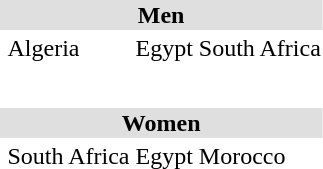<table>
<tr bgcolor="DFDFDF">
<td colspan="4" align="center"><strong>Men</strong></td>
</tr>
<tr>
<th scope=row style="text-align:left"></th>
<td> Algeria<br></td>
<td> Egypt<br></td>
<td> South Africa<br></td>
</tr>
<tr>
<th scope=row style="text-align:left"></th>
<td></td>
<td></td>
<td></td>
</tr>
<tr>
<th scope=row style="text-align:left"></th>
<td></td>
<td></td>
<td></td>
</tr>
<tr>
<th scope=row style="text-align:left"></th>
<td></td>
<td></td>
<td></td>
</tr>
<tr>
<th scope=row style="text-align:left"></th>
<td></td>
<td></td>
<td></td>
</tr>
<tr>
<th scope=row style="text-align:left"></th>
<td></td>
<td></td>
<td></td>
</tr>
<tr>
<th scope=row style="text-align:left"></th>
<td></td>
<td></td>
<td></td>
</tr>
<tr>
<th scope=row style="text-align:left"></th>
<td></td>
<td></td>
<td></td>
</tr>
<tr bgcolor="DFDFDF">
<td colspan="4" align="center"><strong>Women</strong></td>
</tr>
<tr>
<th scope=row style="text-align:left"></th>
<td> South Africa<br></td>
<td> Egypt<br></td>
<td> Morocco<br></td>
</tr>
<tr>
<th scope=row style="text-align:left"></th>
<td></td>
<td></td>
<td></td>
</tr>
<tr>
<th scope=row style="text-align:left"></th>
<td></td>
<td></td>
<td></td>
</tr>
<tr>
<th scope=row style="text-align:left"></th>
<td></td>
<td></td>
<td></td>
</tr>
<tr>
<th scope=row style="text-align:left"></th>
<td></td>
<td></td>
<td></td>
</tr>
<tr>
<th scope=row style="text-align:left"></th>
<td></td>
<td></td>
<td></td>
</tr>
</table>
